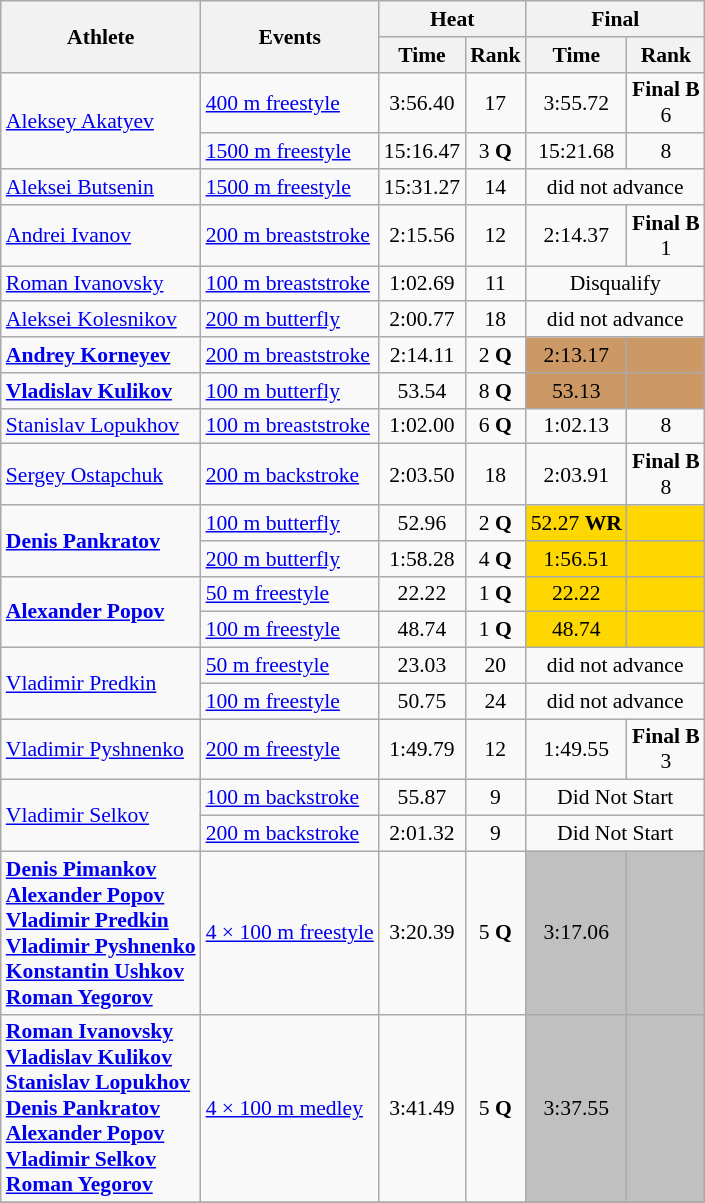<table class=wikitable style="font-size:90%">
<tr>
<th rowspan="2">Athlete</th>
<th rowspan="2">Events</th>
<th colspan="2">Heat</th>
<th colspan="2">Final</th>
</tr>
<tr>
<th>Time</th>
<th>Rank</th>
<th>Time</th>
<th>Rank</th>
</tr>
<tr>
<td rowspan=2><a href='#'>Aleksey Akatyev</a></td>
<td><a href='#'>400 m freestyle</a></td>
<td align="center">3:56.40</td>
<td align="center">17</td>
<td align="center">3:55.72</td>
<td align="center"><strong>Final B</strong><br>6</td>
</tr>
<tr>
<td><a href='#'>1500 m freestyle</a></td>
<td align="center">15:16.47</td>
<td align="center">3 <strong>Q</strong></td>
<td align="center">15:21.68</td>
<td align="center">8</td>
</tr>
<tr>
<td><a href='#'>Aleksei Butsenin</a></td>
<td><a href='#'>1500 m freestyle</a></td>
<td align="center">15:31.27</td>
<td align="center">14</td>
<td align=center colspan="2">did not advance</td>
</tr>
<tr>
<td><a href='#'>Andrei Ivanov</a></td>
<td><a href='#'>200 m breaststroke</a></td>
<td align="center">2:15.56</td>
<td align="center">12</td>
<td align="center">2:14.37</td>
<td align="center"><strong>Final B</strong><br>1</td>
</tr>
<tr>
<td><a href='#'>Roman Ivanovsky</a></td>
<td><a href='#'>100 m breaststroke</a></td>
<td align="center">1:02.69</td>
<td align="center">11</td>
<td align=center colspan="2">Disqualify</td>
</tr>
<tr>
<td><a href='#'>Aleksei Kolesnikov</a></td>
<td><a href='#'>200 m butterfly</a></td>
<td align="center">2:00.77</td>
<td align="center">18</td>
<td align=center colspan="2">did not advance</td>
</tr>
<tr>
<td><strong><a href='#'>Andrey Korneyev</a></strong></td>
<td><a href='#'>200 m breaststroke</a></td>
<td align="center">2:14.11</td>
<td align="center">2 <strong>Q</strong></td>
<td align="center" bgcolor=cc9966>2:13.17</td>
<td align="center" bgcolor=cc9966></td>
</tr>
<tr>
<td><strong><a href='#'>Vladislav Kulikov</a></strong></td>
<td><a href='#'>100 m butterfly</a></td>
<td align="center">53.54</td>
<td align="center">8 <strong>Q</strong></td>
<td align="center" bgcolor=cc9966>53.13</td>
<td align="center" bgcolor=cc9966></td>
</tr>
<tr>
<td><a href='#'>Stanislav Lopukhov</a></td>
<td><a href='#'>100 m breaststroke</a></td>
<td align="center">1:02.00</td>
<td align="center">6 <strong>Q</strong></td>
<td align="center">1:02.13</td>
<td align="center">8</td>
</tr>
<tr>
<td><a href='#'>Sergey Ostapchuk</a></td>
<td><a href='#'>200 m backstroke</a></td>
<td align="center">2:03.50</td>
<td align="center">18</td>
<td align="center">2:03.91</td>
<td align="center"><strong>Final B</strong><br>8</td>
</tr>
<tr>
<td rowspan=2><strong><a href='#'>Denis Pankratov</a></strong></td>
<td><a href='#'>100 m butterfly</a></td>
<td align="center">52.96</td>
<td align="center">2 <strong>Q</strong></td>
<td align="center" bgcolor=gold>52.27 <strong>WR</strong></td>
<td align="center" bgcolor=gold></td>
</tr>
<tr>
<td><a href='#'>200 m butterfly</a></td>
<td align="center">1:58.28</td>
<td align="center">4 <strong>Q</strong></td>
<td align="center" bgcolor=gold>1:56.51</td>
<td align="center" bgcolor=gold></td>
</tr>
<tr>
<td rowspan=2><strong><a href='#'>Alexander Popov</a></strong></td>
<td><a href='#'>50 m freestyle</a></td>
<td align="center">22.22</td>
<td align="center">1 <strong>Q</strong></td>
<td align="center" bgcolor=gold>22.22</td>
<td align="center" bgcolor=gold></td>
</tr>
<tr>
<td><a href='#'>100 m freestyle</a></td>
<td align="center">48.74</td>
<td align="center">1 <strong>Q</strong></td>
<td align="center" bgcolor=gold>48.74</td>
<td align="center" bgcolor=gold></td>
</tr>
<tr>
<td rowspan=2><a href='#'>Vladimir Predkin</a></td>
<td><a href='#'>50 m freestyle</a></td>
<td align="center">23.03</td>
<td align="center">20</td>
<td align=center colspan="2">did not advance</td>
</tr>
<tr>
<td><a href='#'>100 m freestyle</a></td>
<td align="center">50.75</td>
<td align="center">24</td>
<td align=center colspan="2">did not advance</td>
</tr>
<tr>
<td><a href='#'>Vladimir Pyshnenko</a></td>
<td><a href='#'>200 m freestyle</a></td>
<td align="center">1:49.79</td>
<td align="center">12</td>
<td align="center">1:49.55</td>
<td align="center"><strong>Final B</strong><br>3</td>
</tr>
<tr>
<td rowspan=2><a href='#'>Vladimir Selkov</a></td>
<td><a href='#'>100 m backstroke</a></td>
<td align="center">55.87</td>
<td align="center">9</td>
<td align=center colspan="2">Did Not Start</td>
</tr>
<tr>
<td><a href='#'>200 m backstroke</a></td>
<td align="center">2:01.32</td>
<td align="center">9</td>
<td align=center colspan="2">Did Not Start</td>
</tr>
<tr>
<td><strong><a href='#'>Denis Pimankov</a><br><a href='#'>Alexander Popov</a> <br><a href='#'>Vladimir Predkin</a><br><a href='#'>Vladimir Pyshnenko</a><br><a href='#'>Konstantin Ushkov</a><br><a href='#'>Roman Yegorov</a></strong></td>
<td><a href='#'>4 × 100 m freestyle</a></td>
<td align="center">3:20.39</td>
<td align="center">5 <strong>Q</strong></td>
<td align="center" bgcolor=silver>3:17.06</td>
<td align="center" bgcolor=silver></td>
</tr>
<tr>
<td><strong><a href='#'>Roman Ivanovsky</a><br><a href='#'>Vladislav Kulikov</a><br><a href='#'>Stanislav Lopukhov</a><br><a href='#'>Denis Pankratov</a><br><a href='#'>Alexander Popov</a><br><a href='#'>Vladimir Selkov</a> <br><a href='#'>Roman Yegorov</a></strong></td>
<td><a href='#'>4 × 100 m medley</a></td>
<td align="center">3:41.49</td>
<td align="center">5 <strong>Q</strong></td>
<td align="center" bgcolor=silver>3:37.55</td>
<td align="center" bgcolor=silver></td>
</tr>
<tr>
</tr>
</table>
